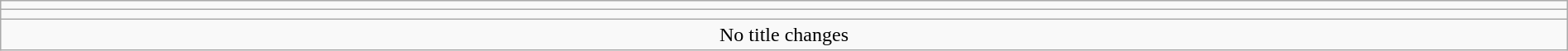<table class="wikitable" style="text-align:center; width:100%;">
<tr>
<td colspan=5></td>
</tr>
<tr>
<td colspan=5><strong></strong></td>
</tr>
<tr>
<td colspan="5">No title changes</td>
</tr>
</table>
